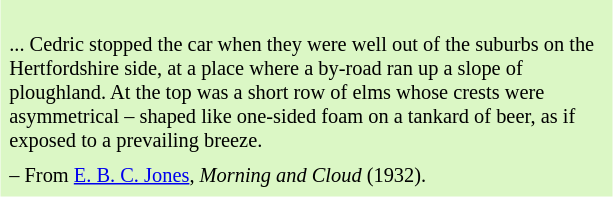<table class="toccolours" style="float: right; margin-left: 1em; margin-right: 2em; font-size: 85%; background:#dbf7c5; color:black; width:30em; max-width: 40%;" cellspacing="5">
<tr>
<td style="text-align: left;"><br>... Cedric stopped the car when they were well out of the suburbs on the Hertfordshire side, at a place where a by-road ran up a slope of ploughland. At the top was a short row of elms whose crests were asymmetrical – shaped like one-sided foam on a tankard of beer, as if exposed to a prevailing breeze.</td>
</tr>
<tr>
<td style="text-align: left;">– From <a href='#'>E. B. C. Jones</a>, <em>Morning and Cloud</em> (1932).</td>
</tr>
</table>
